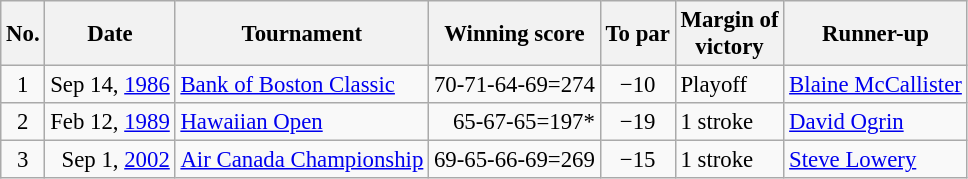<table class="wikitable" style="font-size:95%;">
<tr>
<th>No.</th>
<th>Date</th>
<th>Tournament</th>
<th>Winning score</th>
<th>To par</th>
<th>Margin of<br>victory</th>
<th>Runner-up</th>
</tr>
<tr>
<td align=center>1</td>
<td align=right>Sep 14, <a href='#'>1986</a></td>
<td><a href='#'>Bank of Boston Classic</a></td>
<td>70-71-64-69=274</td>
<td align=center>−10</td>
<td>Playoff</td>
<td> <a href='#'>Blaine McCallister</a></td>
</tr>
<tr>
<td align=center>2</td>
<td align=right>Feb 12, <a href='#'>1989</a></td>
<td><a href='#'>Hawaiian Open</a></td>
<td align=right>65-67-65=197*</td>
<td align=center>−19</td>
<td>1 stroke</td>
<td> <a href='#'>David Ogrin</a></td>
</tr>
<tr>
<td align=center>3</td>
<td align=right>Sep 1, <a href='#'>2002</a></td>
<td><a href='#'>Air Canada Championship</a></td>
<td>69-65-66-69=269</td>
<td align=center>−15</td>
<td>1 stroke</td>
<td> <a href='#'>Steve Lowery</a></td>
</tr>
</table>
